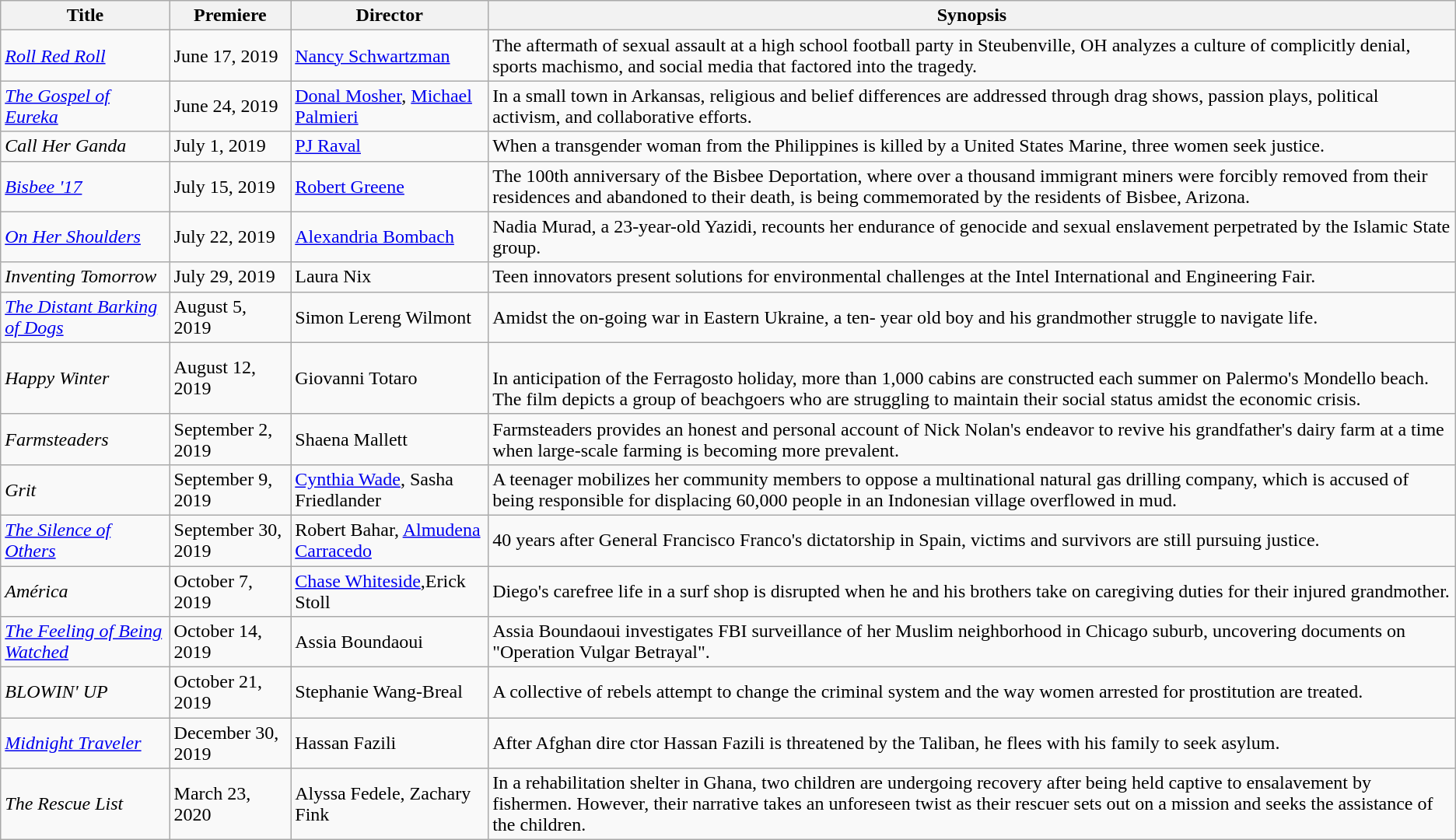<table class="wikitable sortable">
<tr>
<th>Title</th>
<th>Premiere</th>
<th>Director</th>
<th>Synopsis</th>
</tr>
<tr>
<td><em><a href='#'>Roll Red Roll</a></em></td>
<td>June 17, 2019</td>
<td><a href='#'>Nancy Schwartzman</a></td>
<td>The aftermath of sexual assault at a high school football party in Steubenville, OH analyzes a culture of complicitly denial, sports machismo, and social media that factored into the tragedy.</td>
</tr>
<tr>
<td><em><a href='#'>The Gospel of Eureka</a></em></td>
<td>June 24, 2019</td>
<td><a href='#'>Donal Mosher</a>, <a href='#'>Michael Palmieri</a></td>
<td>In a small town in Arkansas, religious and belief differences are addressed through drag shows, passion plays, political activism, and collaborative efforts.</td>
</tr>
<tr>
<td><em>Call Her Ganda</em></td>
<td>July 1, 2019</td>
<td><a href='#'>PJ Raval</a></td>
<td>When a transgender woman from the Philippines is killed by a United States Marine, three women seek justice.</td>
</tr>
<tr>
<td><em><a href='#'>Bisbee '17</a></em></td>
<td>July 15, 2019</td>
<td><a href='#'>Robert Greene</a></td>
<td>The 100th anniversary of the Bisbee Deportation, where over a thousand immigrant miners were forcibly removed from their residences and abandoned to their death, is being commemorated by the residents of Bisbee, Arizona.</td>
</tr>
<tr>
<td><em><a href='#'>On Her Shoulders</a></em></td>
<td>July 22, 2019</td>
<td><a href='#'>Alexandria Bombach</a></td>
<td>Nadia Murad, a 23-year-old Yazidi, recounts her endurance of genocide and sexual enslavement perpetrated by the Islamic State group.</td>
</tr>
<tr>
<td><em>Inventing Tomorrow</em></td>
<td>July 29, 2019</td>
<td>Laura Nix</td>
<td>Teen innovators present solutions for environmental challenges at the Intel International and Engineering Fair.</td>
</tr>
<tr>
<td><em><a href='#'>The Distant Barking of Dogs</a></em></td>
<td>August 5, 2019</td>
<td>Simon Lereng Wilmont</td>
<td>Amidst the on-going war in Eastern Ukraine, a ten- year old boy and his grandmother struggle to navigate life.</td>
</tr>
<tr>
<td><em>Happy Winter</em></td>
<td>August 12, 2019</td>
<td>Giovanni Totaro</td>
<td><br>In anticipation of the Ferragosto holiday, more than 1,000 cabins are constructed each summer on Palermo's Mondello beach. The film depicts a group of beachgoers who are struggling to maintain their social status amidst the economic crisis.</td>
</tr>
<tr>
<td><em>Farmsteaders</em></td>
<td>September 2, 2019</td>
<td>Shaena Mallett</td>
<td>Farmsteaders provides an honest and personal account of Nick Nolan's endeavor to revive his grandfather's dairy farm at a time when large-scale farming is becoming more prevalent.</td>
</tr>
<tr>
<td><em>Grit</em></td>
<td>September 9, 2019</td>
<td><a href='#'>Cynthia Wade</a>, Sasha Friedlander</td>
<td>A teenager mobilizes her community members to oppose a multinational natural gas drilling company, which is accused of being responsible for displacing 60,000 people in an Indonesian village overflowed in mud.</td>
</tr>
<tr>
<td><em><a href='#'>The Silence of Others</a></em></td>
<td>September 30, 2019</td>
<td>Robert Bahar, <a href='#'>Almudena Carracedo</a></td>
<td>40 years after General Francisco Franco's dictatorship in Spain, victims and survivors are still pursuing justice.</td>
</tr>
<tr>
<td><em>América</em></td>
<td>October 7, 2019</td>
<td><a href='#'>Chase Whiteside</a>,Erick Stoll</td>
<td>Diego's carefree life in a surf shop is disrupted when he and his brothers take on caregiving duties for their injured grandmother.</td>
</tr>
<tr>
<td><em><a href='#'>The Feeling of Being Watched</a></em></td>
<td>October 14, 2019</td>
<td>Assia Boundaoui</td>
<td>Assia Boundaoui investigates FBI surveillance of her Muslim neighborhood in Chicago suburb, uncovering documents on "Operation Vulgar Betrayal".<br></td>
</tr>
<tr>
<td><em>BLOWIN' UP</em></td>
<td>October 21, 2019</td>
<td>Stephanie Wang-Breal</td>
<td>A collective of rebels attempt to change the criminal system and the way women arrested for prostitution are treated.</td>
</tr>
<tr>
<td><em><a href='#'>Midnight Traveler</a></em></td>
<td>December 30, 2019</td>
<td>Hassan Fazili</td>
<td>After Afghan dire ctor Hassan Fazili is threatened by the Taliban, he flees with his family to seek asylum.</td>
</tr>
<tr>
<td><em>The Rescue List</em></td>
<td>March 23, 2020</td>
<td>Alyssa Fedele, Zachary Fink</td>
<td>In a rehabilitation shelter in Ghana, two children are undergoing recovery after being held captive to ensalavement by fishermen. However, their narrative takes an unforeseen twist as their rescuer sets out on a mission and seeks the assistance of the children.</td>
</tr>
</table>
